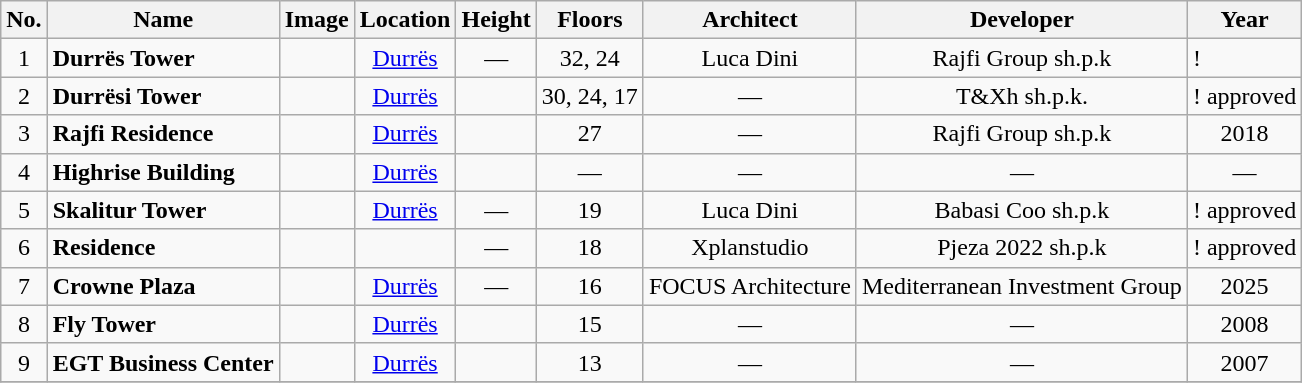<table class="wikitable sortable">
<tr>
<th>No.</th>
<th>Name</th>
<th>Image</th>
<th>Location</th>
<th>Height</th>
<th>Floors</th>
<th>Architect</th>
<th>Developer</th>
<th>Year</th>
</tr>
<tr>
<td style="text-align:center;">1</td>
<td><strong>Durrës Tower</strong></td>
<td style="text-align:center;"></td>
<td style="text-align:center;"><a href='#'>Durrës</a><br><small><em></em></small></td>
<td style="text-align:center;">—</td>
<td style="text-align:center;">32, 24</td>
<td style="text-align:center;">Luca Dini</td>
<td style="text-align:center;">Rajfi Group sh.p.k</td>
<td>! </td>
</tr>
<tr>
<td style="text-align:center;">2</td>
<td><strong>Durrësi Tower</strong></td>
<td style="text-align:center;"></td>
<td style="text-align:center;"><a href='#'>Durrës</a><br><small><em></em></small></td>
<td style="text-align:center;"></td>
<td style="text-align:center;">30, 24, 17</td>
<td style="text-align:center;">—</td>
<td style="text-align:center;">T&Xh sh.p.k.</td>
<td>!  approved</td>
</tr>
<tr>
<td style="text-align:center;">3</td>
<td><strong>Rajfi Residence</strong></td>
<td style="text-align:center;"></td>
<td style="text-align:center;"><a href='#'>Durrës</a><br><small><em></em></small></td>
<td style="text-align:center;"></td>
<td style="text-align:center;">27</td>
<td style="text-align:center;">—</td>
<td style="text-align:center;">Rajfi Group sh.p.k</td>
<td style="text-align:center;">2018</td>
</tr>
<tr>
<td style="text-align:center;">4</td>
<td><strong>Highrise Building</strong></td>
<td style="text-align:center;"></td>
<td style="text-align:center;"><a href='#'>Durrës</a><br><small><em></em></small></td>
<td style="text-align:center;"></td>
<td style="text-align:center;">—</td>
<td style="text-align:center;">—</td>
<td style="text-align:center;">—</td>
<td style="text-align:center;">—</td>
</tr>
<tr>
<td style="text-align:center;">5</td>
<td><strong>Skalitur Tower</strong></td>
<td style="text-align:center;"></td>
<td style="text-align:center;"><a href='#'>Durrës</a><br><small><em></em></small></td>
<td style="text-align:center;">—</td>
<td style="text-align:center;">19</td>
<td style="text-align:center;">Luca Dini</td>
<td style="text-align:center;">Babasi Coo sh.p.k</td>
<td>!  approved</td>
</tr>
<tr>
<td style="text-align:center;">6</td>
<td><strong>Residence</strong></td>
<td style="text-align:center;"></td>
<td style="text-align:center;"></td>
<td style="text-align:center;">—</td>
<td style="text-align:center;">18</td>
<td style="text-align:center;">Xplanstudio</td>
<td style="text-align:center;">Pjeza 2022 sh.p.k</td>
<td>!  approved</td>
</tr>
<tr>
<td style="text-align:center;">7</td>
<td><strong>Crowne Plaza</strong></td>
<td style="text-align:center;"></td>
<td style="text-align:center;"><a href='#'>Durrës</a><br><small><em></em></small></td>
<td style="text-align:center;">—</td>
<td style="text-align:center;">16</td>
<td style="text-align:center;">FOCUS Architecture</td>
<td style="text-align:center;">Mediterranean Investment Group</td>
<td style="text-align:center;">2025</td>
</tr>
<tr>
<td style="text-align:center;">8</td>
<td><strong>Fly Tower</strong></td>
<td style="text-align:center;"></td>
<td style="text-align:center;"><a href='#'>Durrës</a><br><small><em></em></small></td>
<td style="text-align:center;"></td>
<td style="text-align:center;">15</td>
<td style="text-align:center;">—</td>
<td style="text-align:center;">—</td>
<td style="text-align:center;">2008</td>
</tr>
<tr>
<td style="text-align:center;">9</td>
<td><strong>EGT Business Center</strong></td>
<td style="text-align:center;"></td>
<td style="text-align:center;"><a href='#'>Durrës</a><br><small><em></em></small></td>
<td style="text-align:center;"></td>
<td style="text-align:center;">13</td>
<td style="text-align:center;">—</td>
<td style="text-align:center;">—</td>
<td style="text-align:center;">2007</td>
</tr>
<tr>
</tr>
</table>
